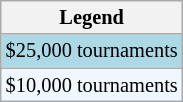<table class="wikitable" style="font-size:85%">
<tr>
<th>Legend</th>
</tr>
<tr style="background:lightblue;">
<td>$25,000 tournaments</td>
</tr>
<tr style="background:#f0f8ff;">
<td>$10,000 tournaments</td>
</tr>
</table>
